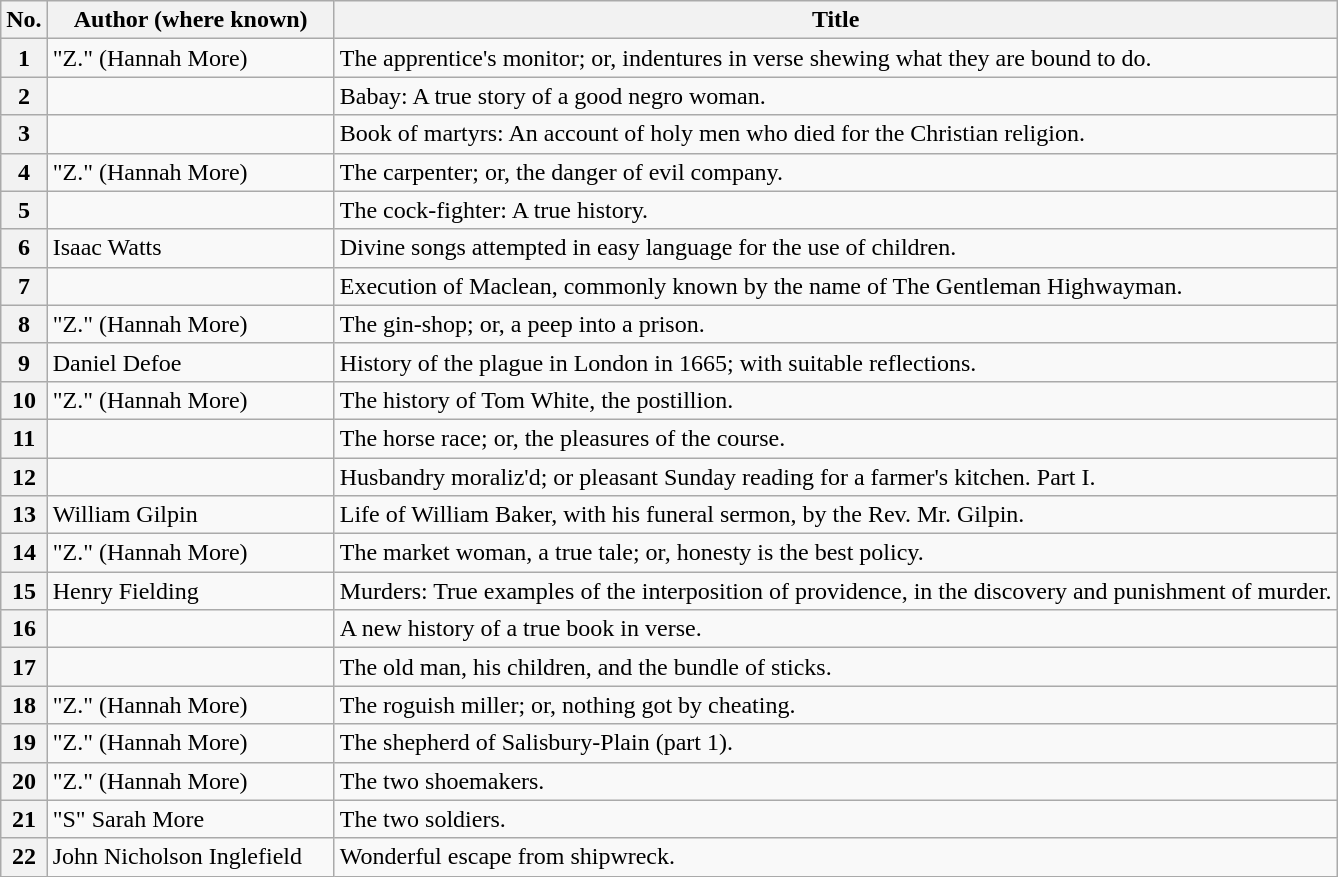<table class="sortable wikitable">
<tr>
<th scope="col">No.</th>
<th scope="col" style="width:11.5em">Author (where known)</th>
<th scope="col">Title</th>
</tr>
<tr>
<th scope="row">1</th>
<td>"Z." (Hannah More)</td>
<td>The apprentice's monitor; or, indentures in verse shewing what they are bound to do.</td>
</tr>
<tr>
<th scope="row">2</th>
<td></td>
<td>Babay: A true story of a good negro woman.</td>
</tr>
<tr>
<th scope="row">3</th>
<td></td>
<td>Book of martyrs: An account of holy men who died for the Christian religion.</td>
</tr>
<tr>
<th scope="row">4</th>
<td>"Z." (Hannah More)</td>
<td>The carpenter; or, the danger of evil company.</td>
</tr>
<tr>
<th scope="row">5</th>
<td></td>
<td>The cock-fighter: A true history.</td>
</tr>
<tr>
<th scope="row">6</th>
<td>Isaac Watts</td>
<td>Divine songs attempted in easy language for the use of children.</td>
</tr>
<tr>
<th scope="row">7</th>
<td></td>
<td>Execution of Maclean, commonly known by the name of The Gentleman Highwayman.</td>
</tr>
<tr>
<th scope="row">8</th>
<td>"Z." (Hannah More)</td>
<td>The gin-shop; or, a peep into a prison.</td>
</tr>
<tr>
<th scope="row">9</th>
<td>Daniel Defoe</td>
<td>History of the plague in London in 1665; with suitable reflections.</td>
</tr>
<tr>
<th scope="row">10</th>
<td>"Z." (Hannah More)</td>
<td>The history of Tom White, the postillion.</td>
</tr>
<tr>
<th scope="row">11</th>
<td></td>
<td>The horse race; or, the pleasures of the course.</td>
</tr>
<tr>
<th scope="row">12</th>
<td></td>
<td>Husbandry moraliz'd; or pleasant Sunday reading for a farmer's kitchen. Part I.</td>
</tr>
<tr>
<th scope="row">13</th>
<td>William Gilpin</td>
<td>Life of William Baker, with his funeral sermon, by the Rev. Mr. Gilpin.</td>
</tr>
<tr>
<th scope="row">14</th>
<td>"Z." (Hannah More)</td>
<td>The market woman, a true tale; or, honesty is the best policy.</td>
</tr>
<tr>
<th scope="row">15</th>
<td>Henry Fielding</td>
<td>Murders: True examples of the interposition of providence, in the discovery and punishment of murder.</td>
</tr>
<tr>
<th scope="row">16</th>
<td></td>
<td>A new history of a true book in verse.</td>
</tr>
<tr>
<th scope="row">17</th>
<td></td>
<td>The old man, his children, and the bundle of sticks.</td>
</tr>
<tr>
<th scope="row">18</th>
<td>"Z." (Hannah More)</td>
<td>The roguish miller; or, nothing got by cheating.</td>
</tr>
<tr>
<th scope="row">19</th>
<td>"Z." (Hannah More)</td>
<td>The shepherd of Salisbury-Plain (part 1).</td>
</tr>
<tr>
<th scope="row">20</th>
<td>"Z." (Hannah More)</td>
<td>The two shoemakers.</td>
</tr>
<tr>
<th scope="row">21</th>
<td>"S" Sarah More</td>
<td>The two soldiers.</td>
</tr>
<tr>
<th scope="row">22</th>
<td>John Nicholson Inglefield</td>
<td>Wonderful escape from shipwreck.</td>
</tr>
</table>
